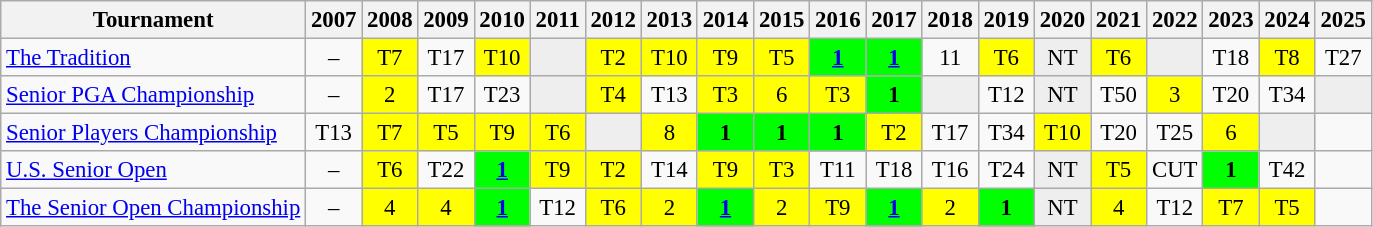<table class="wikitable" style="font-size:95%;text-align:center;">
<tr>
<th>Tournament</th>
<th>2007</th>
<th>2008</th>
<th>2009</th>
<th>2010</th>
<th>2011</th>
<th>2012</th>
<th>2013</th>
<th>2014</th>
<th>2015</th>
<th>2016</th>
<th>2017</th>
<th>2018</th>
<th>2019</th>
<th>2020</th>
<th>2021</th>
<th>2022</th>
<th>2023</th>
<th>2024</th>
<th>2025</th>
</tr>
<tr>
<td align=left><a href='#'>The Tradition</a></td>
<td>–</td>
<td style="background:yellow;">T7</td>
<td>T17</td>
<td style="background:yellow;">T10</td>
<td style="background:#eeeeee;"></td>
<td style="background:yellow;">T2</td>
<td style="background:yellow;">T10</td>
<td style="background:yellow;">T9</td>
<td style="background:yellow;">T5</td>
<td style="background:lime;"><strong><a href='#'>1</a></strong></td>
<td style="background:lime;"><strong><a href='#'>1</a></strong></td>
<td>11</td>
<td style="background:yellow;">T6</td>
<td style="background:#eeeeee;">NT</td>
<td style="background:yellow;">T6</td>
<td style="background:#eeeeee;"></td>
<td>T18</td>
<td style="background:yellow;">T8</td>
<td>T27</td>
</tr>
<tr>
<td align=left><a href='#'>Senior PGA Championship</a></td>
<td>–</td>
<td style="background:yellow;">2</td>
<td>T17</td>
<td>T23</td>
<td style="background:#eeeeee;"></td>
<td style="background:yellow;">T4</td>
<td>T13</td>
<td style="background:yellow;">T3</td>
<td style="background:yellow;">6</td>
<td style="background:yellow;">T3</td>
<td style="background:lime;"><strong>1</strong></td>
<td style="background:#eeeeee;"></td>
<td>T12</td>
<td style="background:#eeeeee;">NT</td>
<td>T50</td>
<td style="background:yellow;">3</td>
<td>T20</td>
<td>T34</td>
<td style="background:#eeeeee;"></td>
</tr>
<tr>
<td align=left><a href='#'>Senior Players Championship</a></td>
<td>T13</td>
<td style="background:yellow;">T7</td>
<td style="background:yellow;">T5</td>
<td style="background:yellow;">T9</td>
<td style="background:yellow;">T6</td>
<td style="background:#eeeeee;"></td>
<td style="background:yellow;">8</td>
<td style="background:lime;"><strong>1</strong></td>
<td style="background:lime;"><strong>1</strong></td>
<td style="background:lime;"><strong>1</strong></td>
<td style="background:yellow;">T2</td>
<td>T17</td>
<td>T34</td>
<td style="background:yellow;">T10</td>
<td>T20</td>
<td>T25</td>
<td style="background:yellow;">6</td>
<td style="background:#eeeeee;"></td>
<td></td>
</tr>
<tr>
<td align=left><a href='#'>U.S. Senior Open</a></td>
<td>–</td>
<td style="background:yellow;">T6</td>
<td>T22</td>
<td style="background:lime;"><strong><a href='#'>1</a></strong></td>
<td style="background:yellow;">T9</td>
<td style="background:yellow;">T2</td>
<td>T14</td>
<td style="background:yellow;">T9</td>
<td style="background:yellow;">T3</td>
<td>T11</td>
<td>T18</td>
<td>T16</td>
<td>T24</td>
<td style="background:#eeeeee;">NT</td>
<td style="background:yellow;">T5</td>
<td>CUT</td>
<td style="background:lime;"><strong>1</strong></td>
<td>T42</td>
<td></td>
</tr>
<tr>
<td align=left><a href='#'>The Senior Open Championship</a></td>
<td>–</td>
<td style="background:yellow;">4</td>
<td style="background:yellow;">4</td>
<td style="background:lime;"><strong><a href='#'>1</a></strong></td>
<td>T12</td>
<td style="background:yellow;">T6</td>
<td style="background:yellow;">2</td>
<td style="background:lime;"><strong><a href='#'>1</a></strong></td>
<td style="background:yellow;">2</td>
<td style="background:yellow;">T9</td>
<td style="background:lime;"><strong><a href='#'>1</a></strong></td>
<td style="background:yellow;">2</td>
<td style="background:lime;"><strong>1</strong></td>
<td style="background:#eeeeee;">NT</td>
<td style="background:yellow;">4</td>
<td>T12</td>
<td style="background:yellow;">T7</td>
<td style="background:yellow;">T5</td>
<td></td>
</tr>
</table>
